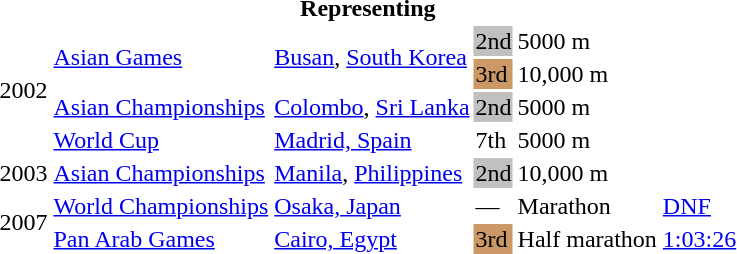<table>
<tr>
<th colspan="6">Representing </th>
</tr>
<tr>
<td rowspan=4>2002</td>
<td rowspan=2><a href='#'>Asian Games</a></td>
<td rowspan=2><a href='#'>Busan</a>, <a href='#'>South Korea</a></td>
<td bgcolor="silver">2nd</td>
<td>5000 m</td>
<td></td>
</tr>
<tr>
<td bgcolor="cc9966">3rd</td>
<td>10,000 m</td>
<td></td>
</tr>
<tr>
<td><a href='#'>Asian Championships</a></td>
<td><a href='#'>Colombo</a>, <a href='#'>Sri Lanka</a></td>
<td bgcolor="silver">2nd</td>
<td>5000 m</td>
<td></td>
</tr>
<tr>
<td><a href='#'>World Cup</a></td>
<td><a href='#'>Madrid, Spain</a></td>
<td>7th</td>
<td>5000 m</td>
<td></td>
</tr>
<tr>
<td>2003</td>
<td><a href='#'>Asian Championships</a></td>
<td><a href='#'>Manila</a>, <a href='#'>Philippines</a></td>
<td bgcolor="silver">2nd</td>
<td>10,000 m</td>
<td></td>
</tr>
<tr>
<td rowspan=2>2007</td>
<td><a href='#'>World Championships</a></td>
<td><a href='#'>Osaka, Japan</a></td>
<td>—</td>
<td>Marathon</td>
<td><a href='#'>DNF</a></td>
</tr>
<tr>
<td><a href='#'>Pan Arab Games</a></td>
<td><a href='#'>Cairo, Egypt</a></td>
<td bgcolor=cc9966>3rd</td>
<td>Half marathon</td>
<td><a href='#'>1:03:26</a></td>
</tr>
</table>
